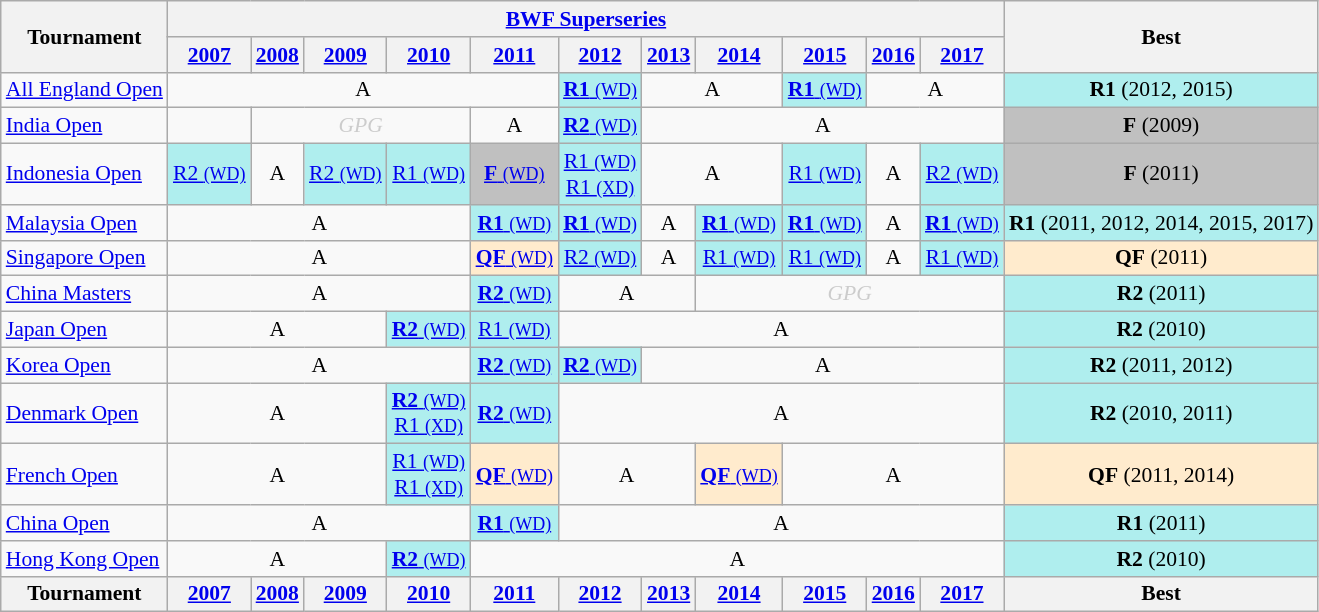<table class="wikitable" style="font-size: 90%; text-align:center">
<tr>
<th rowspan="2">Tournament</th>
<th colspan="11"><strong><a href='#'>BWF Superseries</a></strong></th>
<th rowspan="2">Best</th>
</tr>
<tr>
<th><a href='#'>2007</a></th>
<th><a href='#'>2008</a></th>
<th><a href='#'>2009</a></th>
<th><a href='#'>2010</a></th>
<th><a href='#'>2011</a></th>
<th><a href='#'>2012</a></th>
<th><a href='#'>2013</a></th>
<th><a href='#'>2014</a></th>
<th><a href='#'>2015</a></th>
<th><a href='#'>2016</a></th>
<th><a href='#'>2017</a></th>
</tr>
<tr>
<td align=left><a href='#'>All England Open</a></td>
<td colspan="5">A</td>
<td bgcolor=AFEEEE><a href='#'><strong>R1</strong> <small>(WD)</small></a></td>
<td colspan="2">A</td>
<td bgcolor=AFEEEE><a href='#'><strong>R1</strong> <small>(WD)</small></a></td>
<td colspan="2">A</td>
<td bgcolor=AFEEEE><strong>R1</strong> (2012, 2015)</td>
</tr>
<tr>
<td align=left><a href='#'>India Open</a></td>
<td></td>
<td colspan="3" style=color:#ccc><em>GPG</em></td>
<td>A</td>
<td bgcolor=AFEEEE><a href='#'><strong>R2</strong> <small>(WD)</small></a></td>
<td colspan="5">A</td>
<td bgcolor=Silver><strong>F</strong> (2009)</td>
</tr>
<tr>
<td align=left><a href='#'>Indonesia Open</a></td>
<td bgcolor=AFEEEE><a href='#'>R2 <small>(WD)</small></a></td>
<td>A</td>
<td bgcolor=AFEEEE><a href='#'>R2 <small>(WD)</small></a></td>
<td bgcolor=AFEEEE><a href='#'>R1 <small>(WD)</small></a></td>
<td bgcolor=Silver><a href='#'><strong>F</strong> <small>(WD)</small></a></td>
<td bgcolor=AFEEEE><a href='#'>R1 <small>(WD)</small></a> <br> <a href='#'>R1 <small>(XD)</small></a></td>
<td colspan="2">A</td>
<td bgcolor=AFEEEE><a href='#'>R1 <small>(WD)</small></a></td>
<td>A</td>
<td bgcolor=AFEEEE><a href='#'>R2 <small>(WD)</small></a></td>
<td bgcolor=Silver><strong>F</strong> (2011)</td>
</tr>
<tr>
<td align=left><a href='#'>Malaysia Open</a></td>
<td colspan="4">A</td>
<td bgcolor=AFEEEE><a href='#'><strong>R1</strong> <small>(WD)</small></a></td>
<td bgcolor=AFEEEE><a href='#'><strong>R1</strong> <small>(WD)</small></a></td>
<td>A</td>
<td bgcolor=AFEEEE><a href='#'><strong>R1</strong> <small>(WD)</small></a></td>
<td bgcolor=AFEEEE><a href='#'><strong>R1</strong> <small>(WD)</small></a></td>
<td>A</td>
<td bgcolor=AFEEEE><a href='#'><strong>R1</strong> <small>(WD)</small></a></td>
<td bgcolor=AFEEEE><strong>R1</strong> (2011, 2012, 2014, 2015, 2017)</td>
</tr>
<tr>
<td align=left><a href='#'>Singapore Open</a></td>
<td colspan="4">A</td>
<td bgcolor=FFEBCD><a href='#'><strong>QF</strong> <small>(WD)</small></a></td>
<td bgcolor=AFEEEE><a href='#'>R2 <small>(WD)</small></a></td>
<td>A</td>
<td bgcolor=AFEEEE><a href='#'>R1 <small>(WD)</small></a></td>
<td bgcolor=AFEEEE><a href='#'>R1 <small>(WD)</small></a></td>
<td>A</td>
<td bgcolor=AFEEEE><a href='#'>R1 <small>(WD)</small></a></td>
<td bgcolor=FFEBCD><strong>QF</strong> (2011)</td>
</tr>
<tr>
<td align=left><a href='#'>China Masters</a></td>
<td colspan="4">A</td>
<td bgcolor=AFEEEE><a href='#'><strong>R2</strong> <small>(WD)</small></a></td>
<td colspan="2">A</td>
<td colspan="4" style=color:#ccc><em>GPG</em></td>
<td bgcolor=AFEEEE><strong>R2</strong> (2011)</td>
</tr>
<tr>
<td align=left><a href='#'>Japan Open</a></td>
<td colspan="3">A</td>
<td bgcolor=AFEEEE><a href='#'><strong>R2</strong> <small>(WD)</small></a></td>
<td bgcolor=AFEEEE><a href='#'>R1 <small>(WD)</small></a></td>
<td colspan="6">A</td>
<td bgcolor=AFEEEE><strong>R2</strong> (2010)</td>
</tr>
<tr>
<td align=left><a href='#'>Korea Open</a></td>
<td colspan="4">A</td>
<td bgcolor=AFEEEE><a href='#'><strong>R2</strong> <small>(WD)</small></a></td>
<td bgcolor=AFEEEE><a href='#'><strong>R2</strong> <small>(WD)</small></a></td>
<td colspan="5">A</td>
<td bgcolor=AFEEEE><strong>R2</strong> (2011, 2012)</td>
</tr>
<tr>
<td align=left><a href='#'>Denmark Open</a></td>
<td colspan="3">A</td>
<td bgcolor=AFEEEE><a href='#'><strong>R2</strong> <small>(WD)</small></a> <br> <a href='#'>R1 <small>(XD)</small></a></td>
<td bgcolor=AFEEEE><a href='#'><strong>R2</strong> <small>(WD)</small></a></td>
<td colspan="6">A</td>
<td bgcolor=AFEEEE><strong>R2</strong> (2010, 2011)</td>
</tr>
<tr>
<td align=left><a href='#'>French Open</a></td>
<td colspan="3">A</td>
<td bgcolor=AFEEEE><a href='#'>R1 <small>(WD)</small></a> <br> <a href='#'>R1 <small>(XD)</small></a></td>
<td bgcolor=FFEBCD><a href='#'><strong>QF</strong> <small>(WD)</small></a></td>
<td colspan="2">A</td>
<td bgcolor=FFEBCD><a href='#'><strong>QF</strong> <small>(WD)</small></a></td>
<td colspan="3">A</td>
<td bgcolor=FFEBCD><strong>QF</strong> (2011, 2014)</td>
</tr>
<tr>
<td align=left><a href='#'>China Open</a></td>
<td colspan="4">A</td>
<td bgcolor=AFEEEE><a href='#'><strong>R1</strong> <small>(WD)</small></a></td>
<td colspan="6">A</td>
<td bgcolor=AFEEEE><strong>R1</strong> (2011)</td>
</tr>
<tr>
<td align=left><a href='#'>Hong Kong Open</a></td>
<td colspan="3">A</td>
<td bgcolor=AFEEEE><a href='#'><strong>R2</strong> <small>(WD)</small></a></td>
<td colspan="7">A</td>
<td bgcolor=AFEEEE><strong>R2</strong> (2010)</td>
</tr>
<tr>
<th>Tournament</th>
<th><a href='#'>2007</a></th>
<th><a href='#'>2008</a></th>
<th><a href='#'>2009</a></th>
<th><a href='#'>2010</a></th>
<th><a href='#'>2011</a></th>
<th><a href='#'>2012</a></th>
<th><a href='#'>2013</a></th>
<th><a href='#'>2014</a></th>
<th><a href='#'>2015</a></th>
<th><a href='#'>2016</a></th>
<th><a href='#'>2017</a></th>
<th>Best</th>
</tr>
</table>
